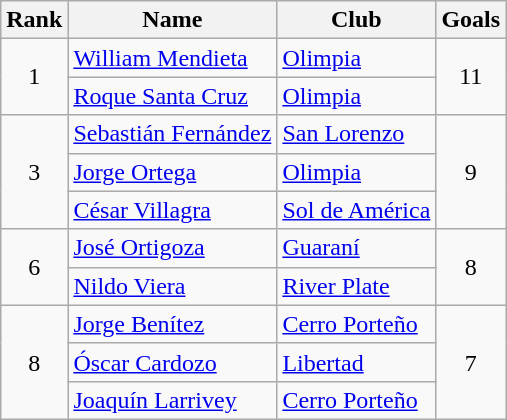<table class="wikitable" border="1">
<tr>
<th>Rank</th>
<th>Name</th>
<th>Club</th>
<th>Goals</th>
</tr>
<tr>
<td rowspan=2 align=center>1</td>
<td> <a href='#'>William Mendieta</a></td>
<td><a href='#'>Olimpia</a></td>
<td rowspan=2 align=center>11</td>
</tr>
<tr>
<td> <a href='#'>Roque Santa Cruz</a></td>
<td><a href='#'>Olimpia</a></td>
</tr>
<tr>
<td rowspan=3 align=center>3</td>
<td> <a href='#'>Sebastián Fernández</a></td>
<td><a href='#'>San Lorenzo</a></td>
<td rowspan=3 align=center>9</td>
</tr>
<tr>
<td> <a href='#'>Jorge Ortega</a></td>
<td><a href='#'>Olimpia</a></td>
</tr>
<tr>
<td> <a href='#'>César Villagra</a></td>
<td><a href='#'>Sol de América</a></td>
</tr>
<tr>
<td rowspan=2 align=center>6</td>
<td> <a href='#'>José Ortigoza</a></td>
<td><a href='#'>Guaraní</a></td>
<td rowspan=2 align=center>8</td>
</tr>
<tr>
<td> <a href='#'>Nildo Viera</a></td>
<td><a href='#'>River Plate</a></td>
</tr>
<tr>
<td rowspan=3 align=center>8</td>
<td> <a href='#'>Jorge Benítez</a></td>
<td><a href='#'>Cerro Porteño</a></td>
<td rowspan=3 align=center>7</td>
</tr>
<tr>
<td> <a href='#'>Óscar Cardozo</a></td>
<td><a href='#'>Libertad</a></td>
</tr>
<tr>
<td> <a href='#'>Joaquín Larrivey</a></td>
<td><a href='#'>Cerro Porteño</a></td>
</tr>
</table>
